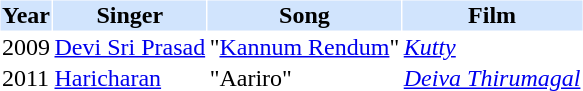<table cellspacing="1" cellpadding="1" border="0">
<tr bgcolor="#d1e4fd">
<th>Year</th>
<th>Singer</th>
<th>Song</th>
<th>Film</th>
</tr>
<tr>
<td>2009</td>
<td><a href='#'>Devi Sri Prasad</a></td>
<td>"<a href='#'>Kannum Rendum</a>"</td>
<td><em><a href='#'>Kutty</a></em></td>
</tr>
<tr>
<td>2011</td>
<td><a href='#'>Haricharan</a></td>
<td>"Aariro"</td>
<td><em><a href='#'>Deiva Thirumagal</a></em></td>
</tr>
</table>
